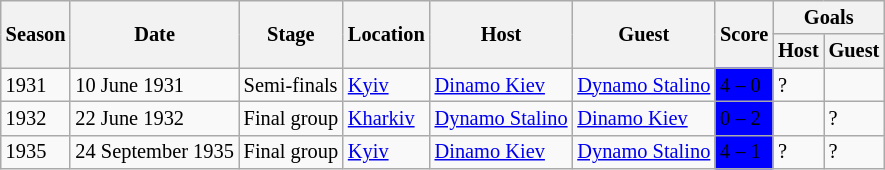<table class="wikitable collapsible autocollapse" style="text-align:left; font-size:85%">
<tr>
<th rowspan=2>Season</th>
<th rowspan=2>Date</th>
<th rowspan=2>Stage</th>
<th rowspan=2>Location</th>
<th rowspan=2>Host</th>
<th rowspan=2>Guest</th>
<th rowspan=2>Score</th>
<th colspan=2>Goals</th>
</tr>
<tr>
<th>Host</th>
<th>Guest</th>
</tr>
<tr>
<td>1931</td>
<td>10 June 1931</td>
<td>Semi-finals</td>
<td><a href='#'>Kyiv</a></td>
<td><a href='#'>Dinamo Kiev</a></td>
<td><a href='#'>Dynamo Stalino</a></td>
<td bgcolor=#0000ff><span>4 – 0</span></td>
<td>?</td>
<td></td>
</tr>
<tr>
<td>1932</td>
<td>22 June 1932</td>
<td>Final group</td>
<td><a href='#'>Kharkiv</a></td>
<td><a href='#'>Dynamo Stalino</a></td>
<td><a href='#'>Dinamo Kiev</a></td>
<td bgcolor=#0000ff><span>0 – 2</span></td>
<td></td>
<td>?</td>
</tr>
<tr>
<td>1935</td>
<td>24 September 1935</td>
<td>Final group</td>
<td><a href='#'>Kyiv</a></td>
<td><a href='#'>Dinamo Kiev</a></td>
<td><a href='#'>Dynamo Stalino</a></td>
<td bgcolor=#0000ff><span>4 – 1</span></td>
<td>?</td>
<td>?</td>
</tr>
</table>
